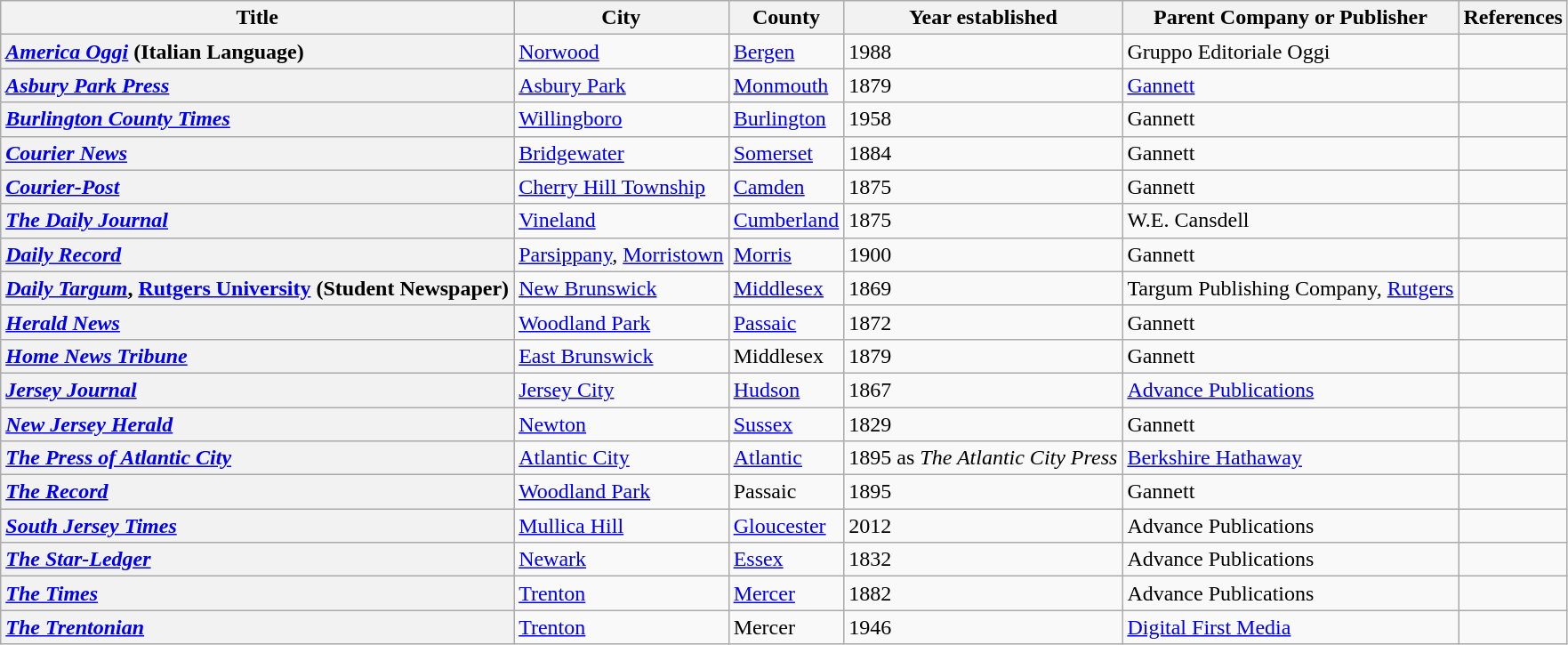<table class="wikitable sortable plainrowheaders" summary="Current daily newspapers in North Carolina">
<tr>
<th>Title</th>
<th>City</th>
<th>County</th>
<th>Year established</th>
<th>Parent Company or Publisher</th>
<th>References</th>
</tr>
<tr>
<th scope="row" style="text-align: left"><em><a href='#'>America Oggi</a></em> (Italian Language)</th>
<td><a href='#'>Norwood</a></td>
<td><a href='#'>Bergen</a></td>
<td>1988</td>
<td>Gruppo Editoriale Oggi</td>
<td></td>
</tr>
<tr>
<th scope="row" style="text-align: left"><em><a href='#'>Asbury Park Press</a></em></th>
<td><a href='#'>Asbury Park</a></td>
<td><a href='#'>Monmouth</a></td>
<td>1879</td>
<td><a href='#'>Gannett</a></td>
<td></td>
</tr>
<tr>
<th scope="row" style="text-align: left"><em><a href='#'>Burlington County Times</a></em></th>
<td><a href='#'>Willingboro</a></td>
<td><a href='#'>Burlington</a></td>
<td>1958</td>
<td>Gannett</td>
<td></td>
</tr>
<tr>
<th scope="row" style="text-align: left"><em><a href='#'>Courier News</a></em></th>
<td><a href='#'>Bridgewater</a></td>
<td><a href='#'>Somerset</a></td>
<td>1884</td>
<td>Gannett</td>
<td></td>
</tr>
<tr>
<th scope="row" style="text-align: left"><em><a href='#'>Courier-Post</a></em></th>
<td><a href='#'>Cherry Hill Township</a></td>
<td><a href='#'>Camden</a></td>
<td>1875</td>
<td>Gannett</td>
<td></td>
</tr>
<tr>
<th scope="row" style="text-align: left" data-sort-value="Daily Journal"><em><a href='#'>The Daily Journal</a></em></th>
<td><a href='#'>Vineland</a></td>
<td><a href='#'>Cumberland</a></td>
<td>1875</td>
<td>W.E. Cansdell</td>
<td></td>
</tr>
<tr>
<th scope="row" style="text-align: left"><em><a href='#'>Daily Record</a></em></th>
<td><a href='#'>Parsippany</a>, <a href='#'>Morristown</a></td>
<td><a href='#'>Morris</a></td>
<td>1900</td>
<td>Gannett</td>
<td></td>
</tr>
<tr>
<th scope="row" style="text-align: left" data-sort-value="Daily Targum"><em><a href='#'>Daily Targum</a></em>, <a href='#'>Rutgers University</a> (Student Newspaper)</th>
<td><a href='#'>New Brunswick</a></td>
<td><a href='#'>Middlesex</a></td>
<td>1869</td>
<td>Targum Publishing Company, <a href='#'>Rutgers</a></td>
<td></td>
</tr>
<tr>
<th scope="row" style="text-align: left"><em><a href='#'>Herald News</a></em></th>
<td><a href='#'>Woodland Park</a></td>
<td><a href='#'>Passaic</a></td>
<td>1872</td>
<td>Gannett</td>
<td></td>
</tr>
<tr>
<th scope="row" style="text-align: left"><em><a href='#'>Home News Tribune</a></em></th>
<td><a href='#'>East Brunswick</a></td>
<td>Middlesex</td>
<td>1879</td>
<td>Gannett</td>
<td></td>
</tr>
<tr>
<th scope="row" style="text-align: left"><em><a href='#'>Jersey Journal</a></em></th>
<td><a href='#'>Jersey City</a></td>
<td><a href='#'>Hudson</a></td>
<td>1867</td>
<td><a href='#'>Advance Publications</a></td>
<td></td>
</tr>
<tr>
<th scope="row" style="text-align: left"><em><a href='#'>New Jersey Herald</a></em></th>
<td><a href='#'>Newton</a></td>
<td><a href='#'>Sussex</a></td>
<td>1829</td>
<td>Gannett</td>
<td></td>
</tr>
<tr>
<th scope="row" style="text-align: left" data-sort-value="Press of Atlantic City"><em><a href='#'>The Press of Atlantic City</a></em></th>
<td><a href='#'>Atlantic City</a></td>
<td><a href='#'>Atlantic</a></td>
<td>1895 as <em>The Atlantic City Press</em></td>
<td><a href='#'>Berkshire Hathaway</a></td>
<td></td>
</tr>
<tr>
<th scope="row" style="text-align: left" data-sort-value="Record"><em><a href='#'>The Record</a></em></th>
<td><a href='#'>Woodland Park</a></td>
<td>Passaic</td>
<td>1895</td>
<td>Gannett</td>
<td></td>
</tr>
<tr>
<th scope="row" style="text-align: left"><em><a href='#'>South Jersey Times</a></em></th>
<td><a href='#'>Mullica Hill</a></td>
<td><a href='#'>Gloucester</a></td>
<td>2012</td>
<td>Advance Publications</td>
<td></td>
</tr>
<tr>
<th scope="row" style="text-align: left" data-sort-value="Star-Ledger"><em><a href='#'>The Star-Ledger</a></em></th>
<td><a href='#'>Newark</a></td>
<td><a href='#'>Essex</a></td>
<td>1832</td>
<td>Advance Publications</td>
<td></td>
</tr>
<tr>
<th scope="row" style="text-align: left" data-sort-value="Times"><em><a href='#'>The Times</a></em></th>
<td><a href='#'>Trenton</a></td>
<td><a href='#'>Mercer</a></td>
<td>1882</td>
<td>Advance Publications</td>
<td></td>
</tr>
<tr>
<th scope="row" style="text-align: left" data-sort-value="Trentonian"><em><a href='#'>The Trentonian</a></em></th>
<td><a href='#'>Trenton</a></td>
<td>Mercer</td>
<td>1946</td>
<td><a href='#'>Digital First Media</a></td>
<td></td>
</tr>
</table>
